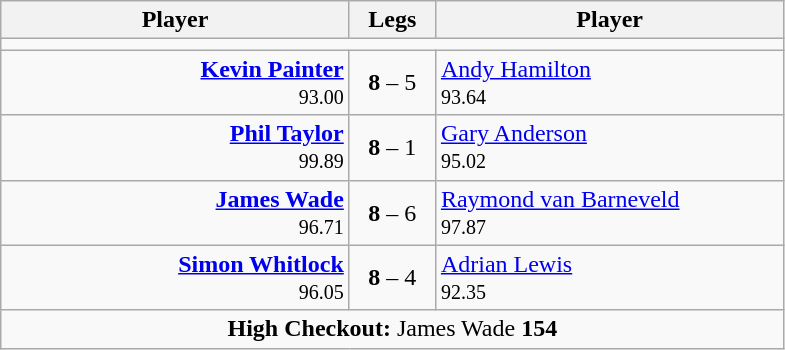<table class=wikitable style="text-align:center">
<tr>
<th width=225>Player</th>
<th width=50>Legs</th>
<th width=225>Player</th>
</tr>
<tr align=center>
<td colspan="3"></td>
</tr>
<tr align=left>
<td align=right><strong><a href='#'>Kevin Painter</a></strong>  <br><small><span>93.00</span></small></td>
<td align=center><strong>8</strong> – 5</td>
<td> <a href='#'>Andy Hamilton</a> <br><small><span>93.64</span></small></td>
</tr>
<tr align=left>
<td align=right><strong><a href='#'>Phil Taylor</a></strong>  <br><small><span>99.89</span></small></td>
<td align=center><strong>8</strong> – 1</td>
<td> <a href='#'>Gary Anderson</a> <br><small><span>95.02</span></small></td>
</tr>
<tr align=left>
<td align=right><strong><a href='#'>James Wade</a></strong>  <br><small><span>96.71</span></small></td>
<td align=center><strong>8</strong> – 6</td>
<td> <a href='#'>Raymond van Barneveld</a> <br><small><span>97.87</span></small></td>
</tr>
<tr align=left>
<td align=right><strong><a href='#'>Simon Whitlock</a></strong>  <br><small><span>96.05</span></small></td>
<td align=center><strong>8</strong> – 4</td>
<td> <a href='#'>Adrian Lewis</a> <br><small><span>92.35</span></small></td>
</tr>
<tr align=center>
<td colspan="3"><strong>High Checkout:</strong> James Wade <strong>154</strong></td>
</tr>
</table>
